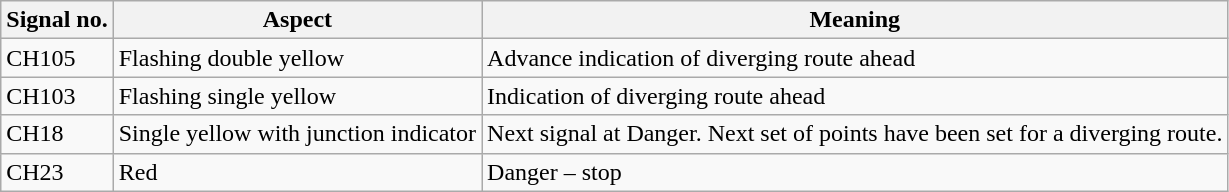<table class="wikitable">
<tr>
<th>Signal no.</th>
<th>Aspect</th>
<th>Meaning</th>
</tr>
<tr>
<td>CH105</td>
<td>Flashing double yellow</td>
<td>Advance indication of diverging route ahead</td>
</tr>
<tr>
<td>CH103</td>
<td>Flashing single yellow</td>
<td>Indication of diverging route ahead</td>
</tr>
<tr>
<td>CH18</td>
<td>Single yellow with junction indicator</td>
<td>Next signal at Danger. Next set of points have been set for a diverging route.</td>
</tr>
<tr>
<td>CH23</td>
<td>Red</td>
<td>Danger – stop</td>
</tr>
</table>
